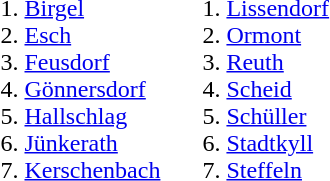<table>
<tr>
<td><br><ol><li><a href='#'>Birgel</a></li><li><a href='#'>Esch</a></li><li><a href='#'>Feusdorf</a></li><li><a href='#'>Gönnersdorf</a></li><li><a href='#'>Hallschlag</a></li><li><a href='#'>Jünkerath</a></li><li><a href='#'>Kerschenbach</a></li></ol></td>
<td><br><ol>
<li><a href='#'>Lissendorf</a> 
<li><a href='#'>Ormont</a> 
<li><a href='#'>Reuth</a> 
<li><a href='#'>Scheid</a> 
<li><a href='#'>Schüller</a> 
<li><a href='#'>Stadtkyll</a> 
<li><a href='#'>Steffeln</a> 
</ol></td>
</tr>
</table>
